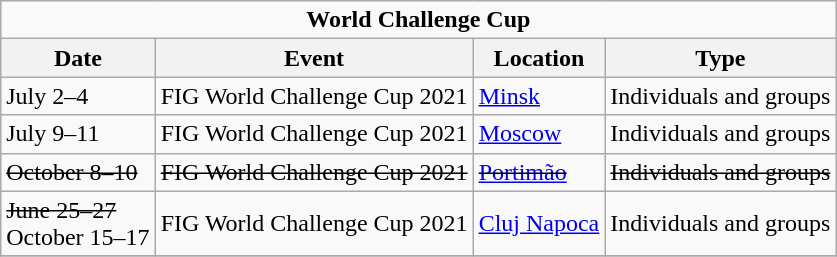<table class="wikitable">
<tr>
<td colspan="4" style="text-align:center;"><strong>World Challenge Cup</strong></td>
</tr>
<tr>
<th>Date</th>
<th>Event</th>
<th>Location</th>
<th>Type</th>
</tr>
<tr>
<td>July 2–4</td>
<td>FIG World Challenge Cup 2021</td>
<td> <a href='#'>Minsk</a></td>
<td>Individuals and groups</td>
</tr>
<tr>
<td>July 9–11</td>
<td>FIG World Challenge Cup 2021</td>
<td> <a href='#'>Moscow</a></td>
<td>Individuals and groups</td>
</tr>
<tr>
<td><s>October 8–10</s></td>
<td><s>FIG World Challenge Cup 2021</s></td>
<td><s> <a href='#'>Portimão</a></s></td>
<td><s>Individuals and groups</s></td>
</tr>
<tr>
<td><s>June 25–27</s><br>October 15–17</td>
<td>FIG World Challenge Cup 2021</td>
<td> <a href='#'>Cluj Napoca</a></td>
<td>Individuals and groups</td>
</tr>
<tr>
</tr>
</table>
